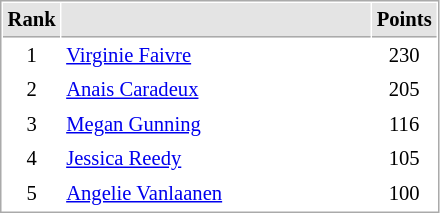<table cellspacing="1" cellpadding="3" style="border:1px solid #AAAAAA;font-size:86%">
<tr bgcolor="#E4E4E4">
<th style="border-bottom:1px solid #AAAAAA" width=10>Rank</th>
<th style="border-bottom:1px solid #AAAAAA" width=200></th>
<th style="border-bottom:1px solid #AAAAAA" width=20>Points</th>
</tr>
<tr>
<td align="center">1</td>
<td> <a href='#'>Virginie Faivre</a></td>
<td align=center>230</td>
</tr>
<tr>
<td align="center">2</td>
<td> <a href='#'>Anais Caradeux</a></td>
<td align=center>205</td>
</tr>
<tr>
<td align="center">3</td>
<td> <a href='#'>Megan Gunning</a></td>
<td align=center>116</td>
</tr>
<tr>
<td align="center">4</td>
<td> <a href='#'>Jessica Reedy</a></td>
<td align=center>105</td>
</tr>
<tr>
<td align="center">5</td>
<td> <a href='#'>Angelie Vanlaanen</a></td>
<td align=center>100</td>
</tr>
</table>
